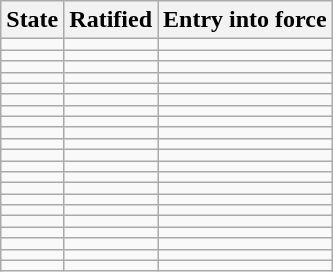<table class="wikitable sortable">
<tr>
<th>State</th>
<th>Ratified</th>
<th>Entry into force</th>
</tr>
<tr>
<td></td>
<td></td>
<td></td>
</tr>
<tr>
<td></td>
<td></td>
<td></td>
</tr>
<tr>
<td></td>
<td></td>
<td></td>
</tr>
<tr>
<td></td>
<td></td>
<td></td>
</tr>
<tr>
<td></td>
<td></td>
<td></td>
</tr>
<tr>
<td></td>
<td></td>
<td><em></em></td>
</tr>
<tr>
<td></td>
<td></td>
<td></td>
</tr>
<tr>
<td></td>
<td></td>
<td></td>
</tr>
<tr>
<td></td>
<td></td>
<td></td>
</tr>
<tr>
<td></td>
<td></td>
<td></td>
</tr>
<tr>
<td></td>
<td></td>
<td></td>
</tr>
<tr>
<td></td>
<td></td>
<td></td>
</tr>
<tr>
<td></td>
<td></td>
<td></td>
</tr>
<tr>
<td></td>
<td></td>
<td></td>
</tr>
<tr>
<td></td>
<td></td>
<td></td>
</tr>
<tr>
<td></td>
<td></td>
<td></td>
</tr>
<tr>
<td></td>
<td></td>
<td></td>
</tr>
<tr>
<td></td>
<td></td>
<td></td>
</tr>
<tr>
<td></td>
<td></td>
<td></td>
</tr>
<tr>
<td></td>
<td></td>
<td></td>
</tr>
<tr>
<td></td>
<td></td>
<td></td>
</tr>
</table>
